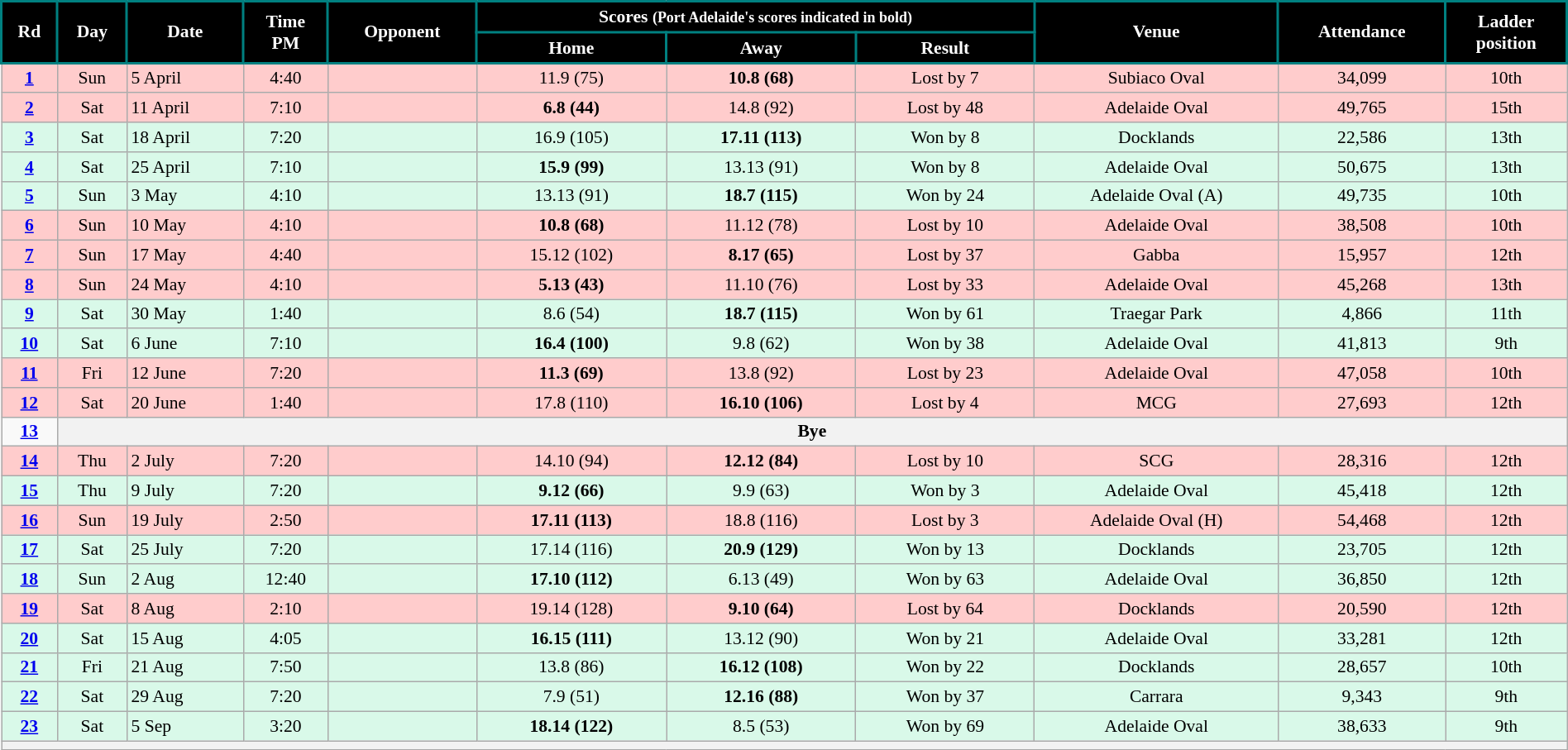<table class="wikitable" style="font-size:90%; text-align:center; width: 100%; margin-left: auto; margin-right: auto;">
<tr style="text-align:center; background:#000000; color:white; font-weight:bold;border: solid teal 2px">
<td rowspan="2" style="border: solid teal 2px"><strong>Rd</strong></td>
<td rowspan="2" style="border: solid teal 2px">Day</td>
<td rowspan="2" style="border: solid teal 2px"><strong>Date</strong></td>
<td rowspan="2" style="border: solid teal 2px"><strong>Time<br>PM</strong></td>
<td rowspan="2" style="border: solid teal 2px"><strong>Opponent</strong></td>
<td colspan="3" style="border: solid teal 2px"><strong>Scores</strong> <small>(Port Adelaide's scores indicated in <strong>bold</strong>)</small></td>
<td rowspan="2" style="border: solid teal 2px"><strong>Venue</strong></td>
<td rowspan="2" style="border: solid teal 2px"><strong>Attendance</strong></td>
<td rowspan="2" style="border: solid teal 2px"><strong>Ladder<br>position</strong></td>
</tr>
<tr>
<th style="background:#000000; color:white;border: solid teal 2px">Home</th>
<th style="background:#000000; color:white;border: solid teal 2px">Away</th>
<th style="background:#000000; color:white;border: solid teal 2px">Result</th>
</tr>
<tr style="background:#fcc;">
<td><a href='#'><strong>1</strong></a></td>
<td>Sun</td>
<td align="left">5 April</td>
<td>4:40</td>
<td align="left"></td>
<td>11.9 (75)</td>
<td><strong>10.8 (68)</strong></td>
<td>Lost by 7</td>
<td>Subiaco Oval</td>
<td>34,099</td>
<td>10th</td>
</tr>
<tr style="background:#fcc;">
<td><a href='#'><strong>2</strong></a></td>
<td>Sat</td>
<td align="left">11 April</td>
<td>7:10</td>
<td align="left"></td>
<td><strong>6.8 (44)</strong></td>
<td>14.8 (92)</td>
<td>Lost by 48</td>
<td>Adelaide Oval</td>
<td>49,765</td>
<td>15th</td>
</tr>
<tr style="background:#d9f9e9;">
<td><a href='#'><strong>3</strong></a></td>
<td>Sat</td>
<td align="left">18 April</td>
<td>7:20</td>
<td align="left"></td>
<td>16.9 (105)</td>
<td><strong>17.11 (113)</strong></td>
<td>Won by 8</td>
<td>Docklands</td>
<td>22,586</td>
<td>13th</td>
</tr>
<tr style="background:#d9f9e9;">
<td><a href='#'><strong>4</strong></a></td>
<td>Sat</td>
<td align="left">25 April</td>
<td>7:10</td>
<td align="left"></td>
<td><strong>15.9 (99)</strong></td>
<td>13.13 (91)</td>
<td>Won by 8</td>
<td>Adelaide Oval</td>
<td>50,675</td>
<td>13th</td>
</tr>
<tr style="background:#d9f9e9;">
<td><a href='#'><strong>5</strong></a></td>
<td>Sun</td>
<td align="left">3 May</td>
<td>4:10</td>
<td align="left"></td>
<td>13.13 (91)</td>
<td><strong>18.7 (115)</strong></td>
<td>Won by 24</td>
<td>Adelaide Oval (A)</td>
<td>49,735</td>
<td>10th</td>
</tr>
<tr style="background:#fcc;">
<td><a href='#'><strong>6</strong></a></td>
<td>Sun</td>
<td align="left">10 May</td>
<td>4:10</td>
<td align="left"></td>
<td><strong>10.8 (68)</strong></td>
<td>11.12 (78)</td>
<td>Lost by 10</td>
<td>Adelaide Oval</td>
<td>38,508</td>
<td>10th</td>
</tr>
<tr style="background:#fcc;">
<td><a href='#'><strong>7</strong></a></td>
<td>Sun</td>
<td align="left">17 May</td>
<td>4:40</td>
<td align="left"></td>
<td>15.12 (102)</td>
<td><strong>8.17 (65)</strong></td>
<td>Lost by 37</td>
<td>Gabba</td>
<td>15,957</td>
<td>12th</td>
</tr>
<tr style="background:#fcc;">
<td><a href='#'><strong>8</strong></a></td>
<td>Sun</td>
<td align="left">24 May</td>
<td>4:10</td>
<td align="left"></td>
<td><strong>5.13 (43)</strong></td>
<td>11.10 (76)</td>
<td>Lost by 33</td>
<td>Adelaide Oval</td>
<td>45,268</td>
<td>13th</td>
</tr>
<tr style="background:#d9f9e9;">
<td><a href='#'><strong>9</strong></a></td>
<td>Sat</td>
<td align="left">30 May</td>
<td>1:40</td>
<td align="left"></td>
<td>8.6 (54)</td>
<td><strong>18.7 (115)</strong></td>
<td>Won by 61</td>
<td>Traegar Park</td>
<td>4,866</td>
<td>11th</td>
</tr>
<tr style="background:#d9f9e9;">
<td><a href='#'><strong>10</strong></a></td>
<td>Sat</td>
<td align="left">6 June</td>
<td>7:10</td>
<td align="left"></td>
<td><strong>16.4 (100)</strong></td>
<td>9.8 (62)</td>
<td>Won by 38</td>
<td>Adelaide Oval</td>
<td>41,813</td>
<td>9th</td>
</tr>
<tr style="background:#fcc;">
<td><a href='#'><strong>11</strong></a></td>
<td>Fri</td>
<td align="left">12 June</td>
<td>7:20</td>
<td align="left"></td>
<td><strong>11.3 (69)</strong></td>
<td>13.8 (92)</td>
<td>Lost by 23</td>
<td>Adelaide Oval</td>
<td>47,058</td>
<td>10th</td>
</tr>
<tr style="background:#fcc;">
<td><a href='#'><strong>12</strong></a></td>
<td>Sat</td>
<td align="left">20 June</td>
<td>1:40</td>
<td align="left"></td>
<td>17.8 (110)</td>
<td><strong>16.10 (106)</strong></td>
<td>Lost by 4</td>
<td>MCG</td>
<td>27,693</td>
<td>12th</td>
</tr>
<tr>
<td><a href='#'><strong>13</strong></a></td>
<th colspan="10">Bye</th>
</tr>
<tr style="background:#fcc;">
<td><strong><a href='#'>14</a></strong></td>
<td>Thu</td>
<td align="left">2 July</td>
<td>7:20</td>
<td align="left"></td>
<td>14.10 (94)</td>
<td><strong>12.12 (84)</strong></td>
<td>Lost by 10</td>
<td>SCG</td>
<td>28,316</td>
<td>12th</td>
</tr>
<tr style="background:#d9f9e9;">
<td><a href='#'><strong>15</strong></a></td>
<td>Thu</td>
<td align="left">9 July</td>
<td>7:20</td>
<td align="left"></td>
<td><strong>9.12 (66)</strong></td>
<td>9.9 (63)</td>
<td>Won by 3</td>
<td>Adelaide Oval</td>
<td>45,418</td>
<td>12th</td>
</tr>
<tr style="background:#fcc;">
<td><a href='#'><strong>16</strong></a></td>
<td>Sun</td>
<td align="left">19 July</td>
<td>2:50</td>
<td align="left"></td>
<td><strong>17.11 (113)</strong></td>
<td>18.8 (116)</td>
<td>Lost by 3</td>
<td>Adelaide Oval (H)</td>
<td>54,468</td>
<td>12th</td>
</tr>
<tr style="background:#d9f9e9;">
<td><a href='#'><strong>17</strong></a></td>
<td>Sat</td>
<td align="left">25 July</td>
<td>7:20</td>
<td align="left"></td>
<td>17.14 (116)</td>
<td><strong>20.9 (129)</strong></td>
<td>Won by 13</td>
<td>Docklands</td>
<td>23,705</td>
<td>12th</td>
</tr>
<tr style="background:#d9f9e9;">
<td><a href='#'><strong>18</strong></a></td>
<td>Sun</td>
<td align="left">2 Aug</td>
<td>12:40</td>
<td align="left"></td>
<td><strong>17.10 (112)</strong></td>
<td>6.13 (49)</td>
<td>Won by 63</td>
<td>Adelaide Oval</td>
<td>36,850</td>
<td>12th</td>
</tr>
<tr style="background:#fcc;">
<td><a href='#'><strong>19</strong></a></td>
<td>Sat</td>
<td align="left">8 Aug</td>
<td>2:10</td>
<td align="left"></td>
<td>19.14 (128)</td>
<td><strong>9.10 (64)</strong></td>
<td>Lost by 64</td>
<td>Docklands</td>
<td>20,590</td>
<td>12th</td>
</tr>
<tr style="background:#d9f9e9;">
<td><a href='#'><strong>20</strong></a></td>
<td>Sat</td>
<td align="left">15 Aug</td>
<td>4:05</td>
<td align="left"></td>
<td><strong>16.15 (111)</strong></td>
<td>13.12 (90)</td>
<td>Won by 21</td>
<td>Adelaide Oval</td>
<td>33,281</td>
<td>12th</td>
</tr>
<tr style="background:#d9f9e9;">
<td><a href='#'><strong>21</strong></a></td>
<td>Fri</td>
<td align="left">21 Aug</td>
<td>7:50</td>
<td align="left"></td>
<td>13.8 (86)</td>
<td><strong>16.12 (108)</strong></td>
<td>Won by 22</td>
<td>Docklands</td>
<td>28,657</td>
<td>10th</td>
</tr>
<tr style="background:#d9f9e9;">
<td><a href='#'><strong>22</strong></a></td>
<td>Sat</td>
<td align="left">29 Aug</td>
<td>7:20</td>
<td align="left"></td>
<td>7.9 (51)</td>
<td><strong>12.16 (88)</strong></td>
<td>Won by 37</td>
<td>Carrara</td>
<td>9,343</td>
<td>9th</td>
</tr>
<tr style="background:#d9f9e9;">
<td><a href='#'><strong>23</strong></a></td>
<td>Sat</td>
<td align="left">5 Sep</td>
<td>3:20</td>
<td align="left"></td>
<td><strong>18.14 (122)</strong></td>
<td>8.5 (53)</td>
<td>Won by 69</td>
<td>Adelaide Oval</td>
<td>38,633</td>
<td>9th</td>
</tr>
<tr>
<th colspan="11"></th>
</tr>
</table>
